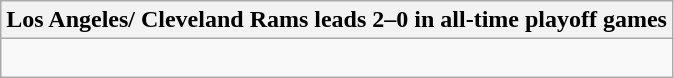<table class="wikitable collapsible collapsed">
<tr>
<th>Los Angeles/ Cleveland Rams leads 2–0 in all-time playoff games</th>
</tr>
<tr>
<td><br>
</td>
</tr>
</table>
